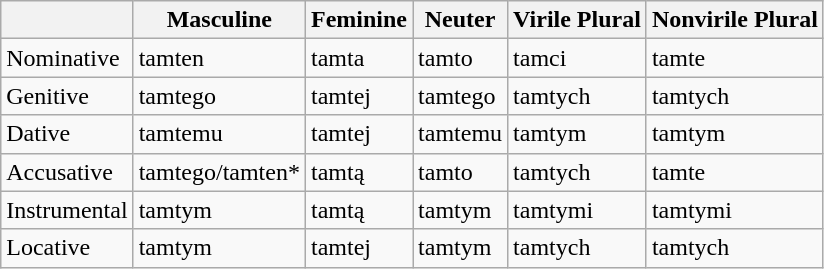<table class="wikitable mw-collapsible mw-collapsed">
<tr>
<th></th>
<th>Masculine</th>
<th>Feminine</th>
<th>Neuter</th>
<th>Virile Plural</th>
<th>Nonvirile Plural</th>
</tr>
<tr>
<td>Nominative</td>
<td>tamten</td>
<td>tamta</td>
<td>tamto</td>
<td>tamci</td>
<td>tamte</td>
</tr>
<tr>
<td>Genitive</td>
<td>tamtego</td>
<td>tamtej</td>
<td>tamtego</td>
<td>tamtych</td>
<td>tamtych</td>
</tr>
<tr>
<td>Dative</td>
<td>tamtemu</td>
<td>tamtej</td>
<td>tamtemu</td>
<td>tamtym</td>
<td>tamtym</td>
</tr>
<tr>
<td>Accusative</td>
<td>tamtego/tamten*</td>
<td>tamtą</td>
<td>tamto</td>
<td>tamtych</td>
<td>tamte</td>
</tr>
<tr>
<td>Instrumental</td>
<td>tamtym</td>
<td>tamtą</td>
<td>tamtym</td>
<td>tamtymi</td>
<td>tamtymi</td>
</tr>
<tr>
<td>Locative</td>
<td>tamtym</td>
<td>tamtej</td>
<td>tamtym</td>
<td>tamtych</td>
<td>tamtych</td>
</tr>
</table>
